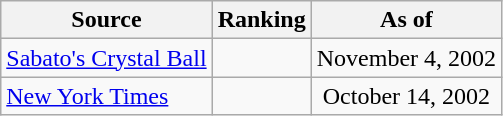<table class="wikitable" style="text-align:center">
<tr>
<th>Source</th>
<th>Ranking</th>
<th>As of</th>
</tr>
<tr>
<td align=left><a href='#'>Sabato's Crystal Ball</a></td>
<td></td>
<td>November 4, 2002</td>
</tr>
<tr>
<td align=left><a href='#'>New York Times</a></td>
<td></td>
<td>October 14, 2002</td>
</tr>
</table>
